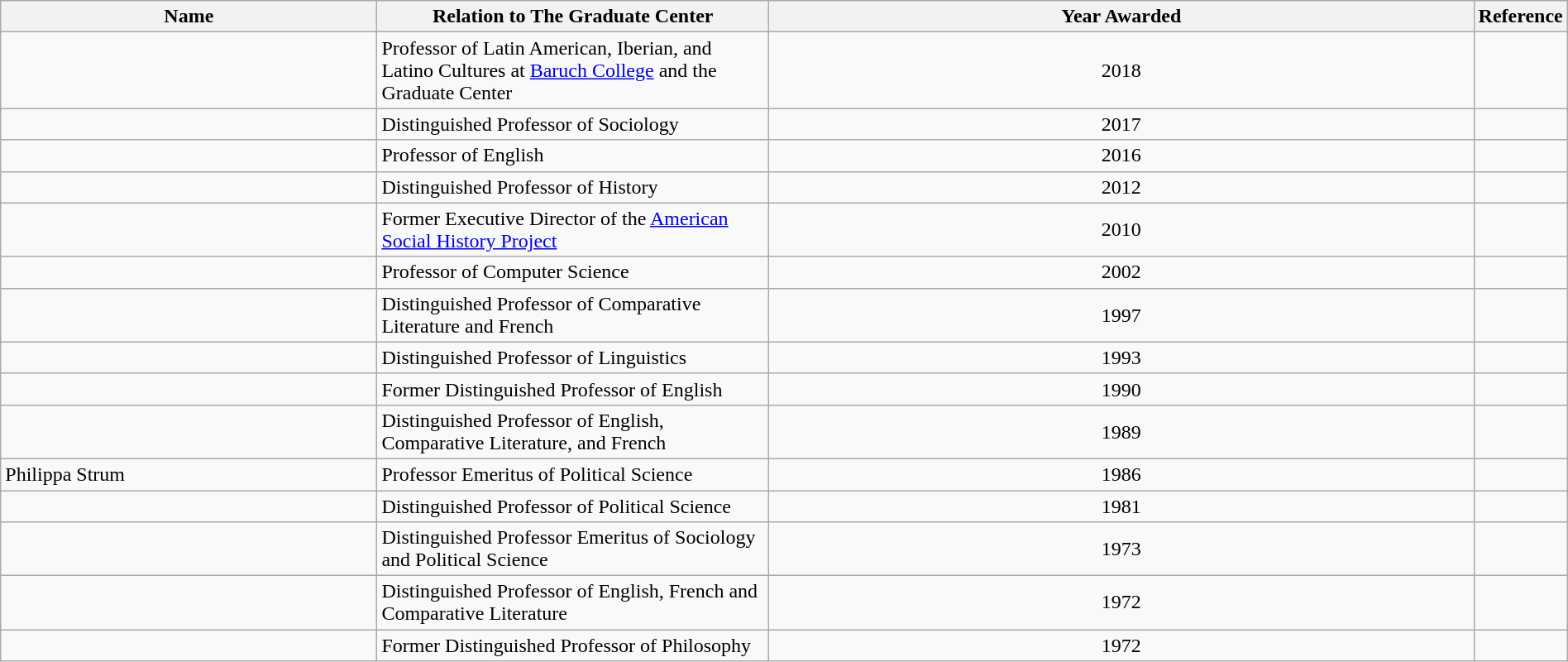<table class="wikitable sortable" style="width:100%">
<tr>
<th style="width:*;">Name</th>
<th style="width:25%;">Relation to The Graduate Center</th>
<th style="width:45%;">Year Awarded</th>
<th style="width:5%;" class="unsortable">Reference</th>
</tr>
<tr>
<td></td>
<td>Professor of Latin American, Iberian, and Latino Cultures at <a href='#'>Baruch College</a> and the Graduate Center</td>
<td style="text-align:center;">2018</td>
<td style="text-align:center;"></td>
</tr>
<tr>
<td></td>
<td>Distinguished Professor of Sociology</td>
<td style="text-align:center;">2017</td>
<td style="text-align:center;"></td>
</tr>
<tr>
<td></td>
<td>Professor of English</td>
<td style="text-align:center;">2016</td>
<td style="text-align:center;"></td>
</tr>
<tr>
<td></td>
<td>Distinguished Professor of History</td>
<td style="text-align:center;">2012</td>
<td style="text-align:center;"></td>
</tr>
<tr>
<td></td>
<td>Former Executive Director of the <a href='#'>American Social History Project</a></td>
<td style="text-align:center;">2010</td>
<td style="text-align:center;"></td>
</tr>
<tr>
<td></td>
<td>Professor of Computer Science</td>
<td style="text-align:center;">2002</td>
<td style="text-align:center;"></td>
</tr>
<tr>
<td></td>
<td>Distinguished Professor of Comparative Literature and French</td>
<td style="text-align:center;">1997</td>
<td style="text-align:center;"></td>
</tr>
<tr>
<td></td>
<td>Distinguished Professor of Linguistics</td>
<td style="text-align:center;">1993</td>
<td style="text-align:center;"></td>
</tr>
<tr>
<td></td>
<td>Former Distinguished Professor of English</td>
<td style="text-align:center;">1990</td>
<td style="text-align:center;"></td>
</tr>
<tr>
<td></td>
<td>Distinguished Professor of English, Comparative Literature, and French</td>
<td style="text-align:center;">1989</td>
<td style="text-align:center;"></td>
</tr>
<tr>
<td>Philippa Strum</td>
<td>Professor Emeritus of Political Science</td>
<td style="text-align:center;">1986</td>
<td style="text-align:center;"></td>
</tr>
<tr>
<td></td>
<td>Distinguished Professor of Political Science</td>
<td style="text-align:center;">1981</td>
<td style="text-align:center;"></td>
</tr>
<tr>
<td></td>
<td>Distinguished Professor Emeritus of Sociology and Political Science</td>
<td style="text-align:center;">1973</td>
<td style="text-align:center;"></td>
</tr>
<tr>
<td></td>
<td>Distinguished Professor of English, French and Comparative Literature</td>
<td style="text-align:center;">1972</td>
<td style="text-align:center;"></td>
</tr>
<tr>
<td></td>
<td>Former Distinguished Professor of Philosophy</td>
<td style="text-align:center;">1972</td>
<td style="text-align:center;"></td>
</tr>
</table>
